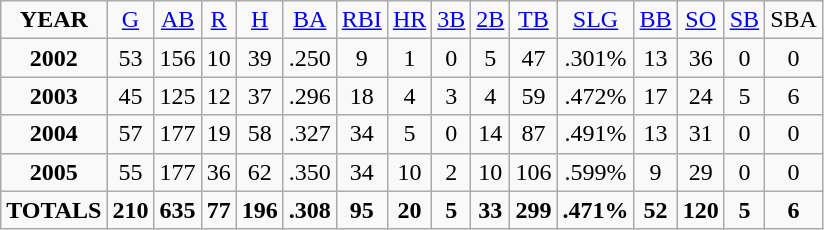<table class="wikitable">
<tr align=center>
<td><strong>YEAR</strong></td>
<td><a href='#'>G</a></td>
<td><a href='#'>AB</a></td>
<td><a href='#'>R</a></td>
<td><a href='#'>H</a></td>
<td><a href='#'>BA</a></td>
<td><a href='#'>RBI</a></td>
<td><a href='#'>HR</a></td>
<td><a href='#'>3B</a></td>
<td><a href='#'>2B</a></td>
<td><a href='#'>TB</a></td>
<td><a href='#'>SLG</a></td>
<td><a href='#'>BB</a></td>
<td><a href='#'>SO</a></td>
<td><a href='#'>SB</a></td>
<td>SBA</td>
</tr>
<tr align=center>
<td><strong>2002</strong></td>
<td>53</td>
<td>156</td>
<td>10</td>
<td>39</td>
<td>.250</td>
<td>9</td>
<td>1</td>
<td>0</td>
<td>5</td>
<td>47</td>
<td>.301%</td>
<td>13</td>
<td>36</td>
<td>0</td>
<td>0</td>
</tr>
<tr align=center>
<td><strong>2003</strong></td>
<td>45</td>
<td>125</td>
<td>12</td>
<td>37</td>
<td>.296</td>
<td>18</td>
<td>4</td>
<td>3</td>
<td>4</td>
<td>59</td>
<td>.472%</td>
<td>17</td>
<td>24</td>
<td>5</td>
<td>6</td>
</tr>
<tr align=center>
<td><strong>2004</strong></td>
<td>57</td>
<td>177</td>
<td>19</td>
<td>58</td>
<td>.327</td>
<td>34</td>
<td>5</td>
<td>0</td>
<td>14</td>
<td>87</td>
<td>.491%</td>
<td>13</td>
<td>31</td>
<td>0</td>
<td>0</td>
</tr>
<tr align=center>
<td><strong>2005</strong></td>
<td>55</td>
<td>177</td>
<td>36</td>
<td>62</td>
<td>.350</td>
<td>34</td>
<td>10</td>
<td>2</td>
<td>10</td>
<td>106</td>
<td>.599%</td>
<td>9</td>
<td>29</td>
<td>0</td>
<td>0</td>
</tr>
<tr align=center>
<td><strong>TOTALS</strong></td>
<td><strong>210</strong></td>
<td><strong>635</strong></td>
<td><strong>77</strong></td>
<td><strong>196</strong></td>
<td><strong>.308</strong></td>
<td><strong>95</strong></td>
<td><strong>20</strong></td>
<td><strong>5</strong></td>
<td><strong>33</strong></td>
<td><strong>299</strong></td>
<td><strong>.471%</strong></td>
<td><strong>52</strong></td>
<td><strong>120</strong></td>
<td><strong>5</strong></td>
<td><strong>6</strong></td>
</tr>
</table>
